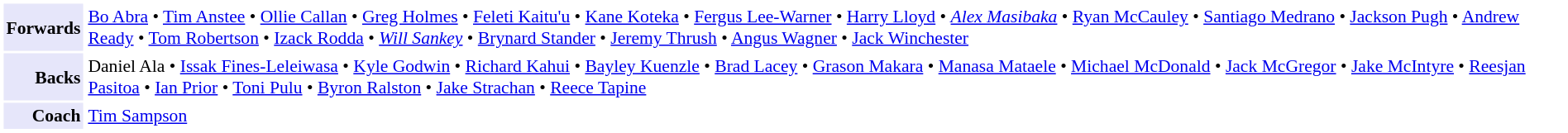<table cellpadding="2" style="border: 1px solid white; font-size:90%">
<tr>
<td style="text-align:right;" bgcolor="lavender"><strong>Forwards</strong></td>
<td style="text-align:left;"><a href='#'>Bo Abra</a> • <a href='#'>Tim Anstee</a> • <a href='#'>Ollie Callan</a> • <a href='#'>Greg Holmes</a> • <a href='#'>Feleti Kaitu'u</a> • <a href='#'>Kane Koteka</a> • <a href='#'>Fergus Lee-Warner</a> • <a href='#'>Harry Lloyd</a> • <em><a href='#'>Alex Masibaka</a></em> • <a href='#'>Ryan McCauley</a> • <a href='#'>Santiago Medrano</a> • <a href='#'>Jackson Pugh</a> • <a href='#'>Andrew Ready</a> • <a href='#'>Tom Robertson</a> • <a href='#'>Izack Rodda</a> • <em><a href='#'>Will Sankey</a></em> • <a href='#'>Brynard Stander</a> • <a href='#'>Jeremy Thrush</a> • <a href='#'>Angus Wagner</a> • <a href='#'>Jack Winchester</a></td>
</tr>
<tr>
<td style="text-align:right;" bgcolor="lavender"><strong>Backs</strong></td>
<td style="text-align:left;">Daniel Ala • <a href='#'>Issak Fines-Leleiwasa</a> • <a href='#'>Kyle Godwin</a> • <a href='#'>Richard Kahui</a> • <a href='#'>Bayley Kuenzle</a> • <a href='#'>Brad Lacey</a> • <a href='#'>Grason Makara</a> • <a href='#'>Manasa Mataele</a> • <a href='#'>Michael McDonald</a> • <a href='#'>Jack McGregor</a> • <a href='#'>Jake McIntyre</a> • <a href='#'>Reesjan Pasitoa</a> • <a href='#'>Ian Prior</a> • <a href='#'>Toni Pulu</a> • <a href='#'>Byron Ralston</a> • <a href='#'>Jake Strachan</a> • <a href='#'>Reece Tapine</a></td>
</tr>
<tr>
<td style="text-align:right;" bgcolor="lavender"><strong>Coach</strong></td>
<td style="text-align:left;"><a href='#'>Tim Sampson</a></td>
</tr>
</table>
